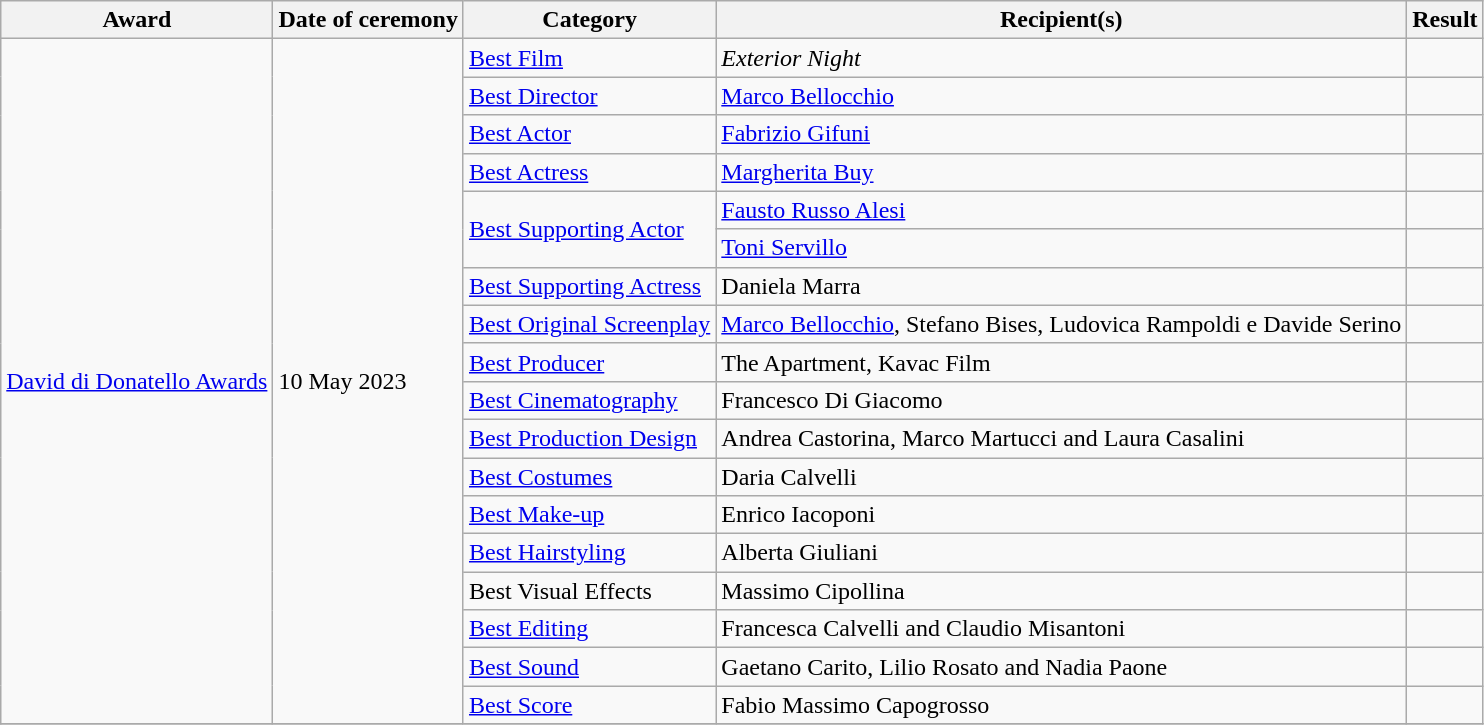<table class="wikitable plainrowheaders sortable">
<tr>
<th scope="col">Award</th>
<th scope="col">Date of ceremony</th>
<th scope="col">Category</th>
<th scope="col">Recipient(s)</th>
<th scope="col">Result</th>
</tr>
<tr>
<td rowspan="18"><a href='#'>David di Donatello Awards</a></td>
<td rowspan="18">10 May 2023</td>
<td><a href='#'>Best Film</a></td>
<td><em>Exterior Night</em></td>
<td></td>
</tr>
<tr>
<td><a href='#'>Best Director</a></td>
<td><a href='#'>Marco Bellocchio</a></td>
<td></td>
</tr>
<tr>
<td><a href='#'>Best Actor</a></td>
<td><a href='#'>Fabrizio Gifuni</a></td>
<td></td>
</tr>
<tr>
<td><a href='#'>Best Actress</a></td>
<td><a href='#'>Margherita Buy</a></td>
<td></td>
</tr>
<tr>
<td rowspan=2><a href='#'>Best Supporting Actor</a></td>
<td><a href='#'>Fausto Russo Alesi</a></td>
<td></td>
</tr>
<tr>
<td><a href='#'>Toni Servillo</a></td>
<td></td>
</tr>
<tr>
<td><a href='#'>Best Supporting Actress</a></td>
<td>Daniela Marra</td>
<td></td>
</tr>
<tr>
<td><a href='#'>Best Original Screenplay</a></td>
<td><a href='#'>Marco Bellocchio</a>, Stefano Bises, Ludovica Rampoldi e Davide Serino</td>
<td></td>
</tr>
<tr>
<td><a href='#'>Best Producer</a></td>
<td>The Apartment, Kavac Film</td>
<td></td>
</tr>
<tr>
<td><a href='#'>Best Cinematography</a></td>
<td>Francesco Di Giacomo</td>
<td></td>
</tr>
<tr>
<td><a href='#'>Best Production Design</a></td>
<td>Andrea Castorina, Marco Martucci and Laura Casalini</td>
<td></td>
</tr>
<tr>
<td><a href='#'>Best Costumes</a></td>
<td>Daria Calvelli</td>
<td></td>
</tr>
<tr>
<td><a href='#'>Best Make-up</a></td>
<td>Enrico Iacoponi</td>
<td></td>
</tr>
<tr>
<td><a href='#'>Best Hairstyling</a></td>
<td>Alberta Giuliani</td>
<td></td>
</tr>
<tr>
<td>Best Visual Effects</td>
<td>Massimo Cipollina</td>
<td></td>
</tr>
<tr>
<td><a href='#'>Best Editing</a></td>
<td>Francesca Calvelli and Claudio Misantoni</td>
<td></td>
</tr>
<tr>
<td><a href='#'>Best Sound</a></td>
<td>Gaetano Carito, Lilio Rosato and Nadia Paone</td>
<td></td>
</tr>
<tr>
<td><a href='#'>Best Score</a></td>
<td>Fabio Massimo Capogrosso</td>
<td></td>
</tr>
<tr>
</tr>
</table>
